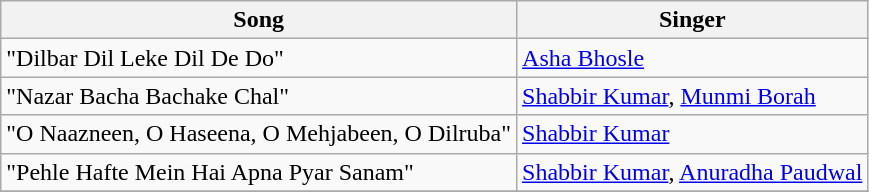<table class="wikitable">
<tr>
<th>Song</th>
<th>Singer</th>
</tr>
<tr>
<td>"Dilbar Dil Leke Dil De Do"</td>
<td><a href='#'>Asha Bhosle</a></td>
</tr>
<tr>
<td>"Nazar Bacha Bachake Chal"</td>
<td><a href='#'>Shabbir Kumar</a>, <a href='#'>Munmi Borah</a></td>
</tr>
<tr>
<td>"O Naazneen, O Haseena, O Mehjabeen, O Dilruba"</td>
<td><a href='#'>Shabbir Kumar</a></td>
</tr>
<tr>
<td>"Pehle Hafte Mein Hai Apna Pyar Sanam"</td>
<td><a href='#'>Shabbir Kumar</a>, <a href='#'>Anuradha Paudwal</a></td>
</tr>
<tr>
</tr>
</table>
